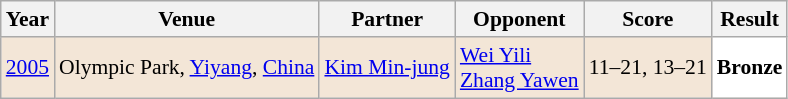<table class="sortable wikitable" style="font-size: 90%;">
<tr>
<th>Year</th>
<th>Venue</th>
<th>Partner</th>
<th>Opponent</th>
<th>Score</th>
<th>Result</th>
</tr>
<tr style="background:#F3E6D7">
<td align="center"><a href='#'>2005</a></td>
<td align="left">Olympic Park, <a href='#'>Yiyang</a>, <a href='#'>China</a></td>
<td align="left"> <a href='#'>Kim Min-jung</a></td>
<td align="left"> <a href='#'>Wei Yili</a> <br>  <a href='#'>Zhang Yawen</a></td>
<td align="left">11–21, 13–21</td>
<td style="text-align:left; background:white"> <strong>Bronze</strong></td>
</tr>
</table>
